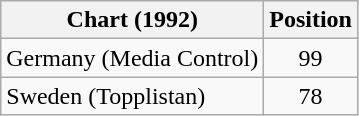<table class="wikitable">
<tr>
<th>Chart (1992)</th>
<th>Position</th>
</tr>
<tr>
<td>Germany (Media Control)</td>
<td align="center">99</td>
</tr>
<tr>
<td>Sweden (Topplistan)</td>
<td align="center">78</td>
</tr>
</table>
